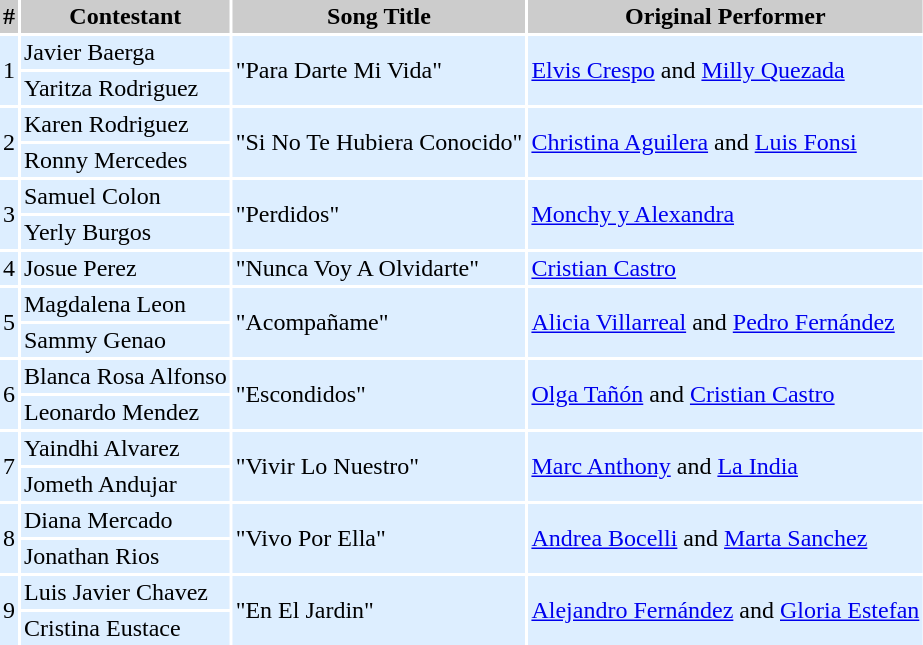<table cellpadding=2 cellspacing=2>
<tr bgcolor=#cccccc>
<th>#</th>
<th>Contestant</th>
<th>Song Title</th>
<th>Original Performer</th>
</tr>
<tr bgcolor=#DDEEFF>
<td rowspan="2" align=center>1</td>
<td>Javier Baerga</td>
<td rowspan="2">"Para Darte Mi Vida"</td>
<td rowspan="2"><a href='#'>Elvis Crespo</a> and <a href='#'>Milly Quezada</a></td>
</tr>
<tr bgcolor=#DDEEFF>
<td>Yaritza Rodriguez</td>
</tr>
<tr bgcolor=#DDEEFF>
<td rowspan="2" align=center>2</td>
<td>Karen Rodriguez</td>
<td rowspan="2">"Si No Te Hubiera Conocido"</td>
<td rowspan="2"><a href='#'>Christina Aguilera</a> and <a href='#'>Luis Fonsi</a></td>
</tr>
<tr bgcolor=#DDEEFF>
<td>Ronny Mercedes</td>
</tr>
<tr bgcolor=#DDEEFF>
<td rowspan="2" align=center>3</td>
<td>Samuel Colon</td>
<td rowspan="2">"Perdidos"</td>
<td rowspan="2"><a href='#'>Monchy y Alexandra</a></td>
</tr>
<tr bgcolor=#DDEEFF>
<td>Yerly Burgos</td>
</tr>
<tr bgcolor=#DDEEFF>
<td align=center>4</td>
<td>Josue Perez</td>
<td>"Nunca Voy A Olvidarte"</td>
<td><a href='#'>Cristian Castro</a></td>
</tr>
<tr bgcolor=#DDEEFF>
<td rowspan="2" align=center>5</td>
<td>Magdalena Leon</td>
<td rowspan="2">"Acompañame"</td>
<td rowspan="2"><a href='#'>Alicia Villarreal</a> and <a href='#'>Pedro Fernández</a></td>
</tr>
<tr bgcolor=#DDEEFF>
<td>Sammy Genao</td>
</tr>
<tr bgcolor=#DDEEFF>
<td rowspan="2" align=center>6</td>
<td>Blanca Rosa Alfonso</td>
<td rowspan="2">"Escondidos"</td>
<td rowspan="2"><a href='#'>Olga Tañón</a> and <a href='#'>Cristian Castro</a></td>
</tr>
<tr bgcolor=#DDEEFF>
<td>Leonardo Mendez</td>
</tr>
<tr bgcolor=#DDEEFF>
<td rowspan="2" align=center>7</td>
<td>Yaindhi Alvarez</td>
<td rowspan="2">"Vivir Lo Nuestro"</td>
<td rowspan="2"><a href='#'>Marc Anthony</a> and <a href='#'>La India</a></td>
</tr>
<tr bgcolor=#DDEEFF>
<td>Jometh Andujar</td>
</tr>
<tr bgcolor=#DDEEFF>
<td rowspan="2" align=center>8</td>
<td>Diana Mercado</td>
<td rowspan="2">"Vivo Por Ella"</td>
<td rowspan="2"><a href='#'>Andrea Bocelli</a> and <a href='#'>Marta Sanchez</a></td>
</tr>
<tr bgcolor=#DDEEFF>
<td>Jonathan Rios</td>
</tr>
<tr bgcolor=#DDEEFF>
<td rowspan="2" align=center>9</td>
<td>Luis Javier Chavez</td>
<td rowspan="2">"En El Jardin"</td>
<td rowspan="2"><a href='#'>Alejandro Fernández</a> and <a href='#'>Gloria Estefan</a></td>
</tr>
<tr bgcolor=#DDEEFF>
<td>Cristina Eustace</td>
</tr>
<tr bgcolor=#DDEEFF>
</tr>
</table>
